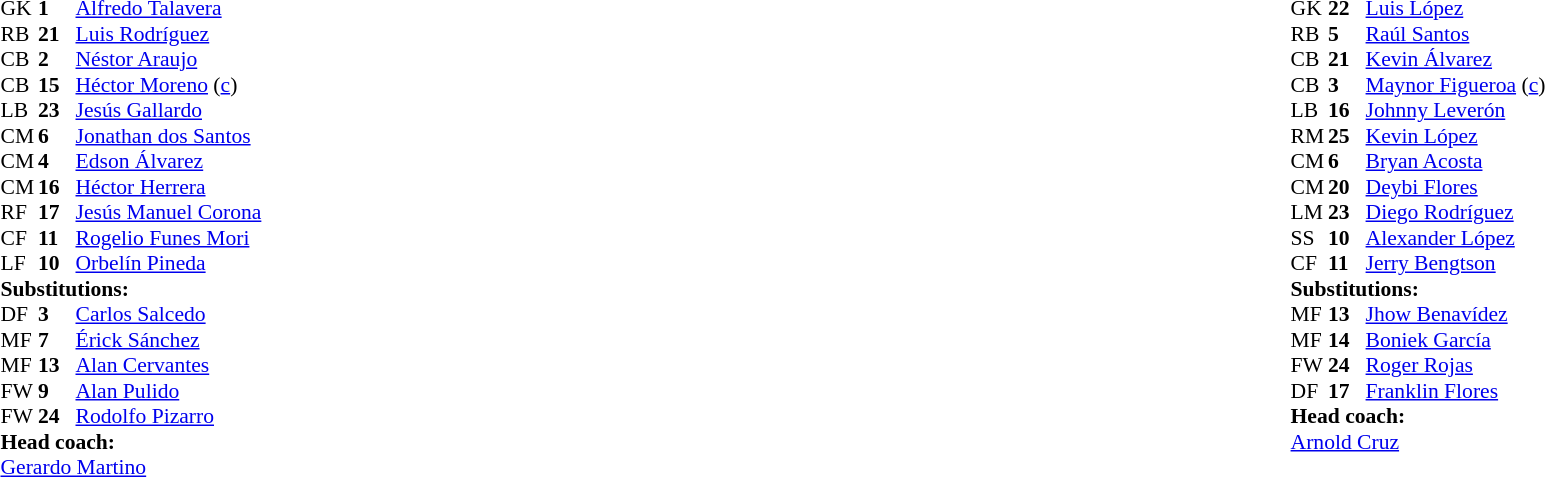<table width="100%">
<tr>
<td valign="top" width="40%"><br><table style="font-size:90%" cellspacing="0" cellpadding="0">
<tr>
<th width=25></th>
<th width=25></th>
</tr>
<tr>
<td>GK</td>
<td><strong>1</strong></td>
<td><a href='#'>Alfredo Talavera</a></td>
</tr>
<tr>
<td>RB</td>
<td><strong>21</strong></td>
<td><a href='#'>Luis Rodríguez</a></td>
</tr>
<tr>
<td>CB</td>
<td><strong>2</strong></td>
<td><a href='#'>Néstor Araujo</a></td>
<td></td>
<td></td>
</tr>
<tr>
<td>CB</td>
<td><strong>15</strong></td>
<td><a href='#'>Héctor Moreno</a> (<a href='#'>c</a>)</td>
</tr>
<tr>
<td>LB</td>
<td><strong>23</strong></td>
<td><a href='#'>Jesús Gallardo</a></td>
<td></td>
</tr>
<tr>
<td>CM</td>
<td><strong>6</strong></td>
<td><a href='#'>Jonathan dos Santos</a></td>
<td></td>
<td></td>
</tr>
<tr>
<td>CM</td>
<td><strong>4</strong></td>
<td><a href='#'>Edson Álvarez</a></td>
<td></td>
<td></td>
</tr>
<tr>
<td>CM</td>
<td><strong>16</strong></td>
<td><a href='#'>Héctor Herrera</a></td>
</tr>
<tr>
<td>RF</td>
<td><strong>17</strong></td>
<td><a href='#'>Jesús Manuel Corona</a></td>
<td></td>
<td></td>
</tr>
<tr>
<td>CF</td>
<td><strong>11</strong></td>
<td><a href='#'>Rogelio Funes Mori</a></td>
<td></td>
<td></td>
</tr>
<tr>
<td>LF</td>
<td><strong>10</strong></td>
<td><a href='#'>Orbelín Pineda</a></td>
</tr>
<tr>
<td colspan=3><strong>Substitutions:</strong></td>
</tr>
<tr>
<td>DF</td>
<td><strong>3</strong></td>
<td><a href='#'>Carlos Salcedo</a></td>
<td></td>
<td></td>
</tr>
<tr>
<td>MF</td>
<td><strong>7</strong></td>
<td><a href='#'>Érick Sánchez</a></td>
<td></td>
<td></td>
</tr>
<tr>
<td>MF</td>
<td><strong>13</strong></td>
<td><a href='#'>Alan Cervantes</a></td>
<td></td>
<td></td>
</tr>
<tr>
<td>FW</td>
<td><strong>9</strong></td>
<td><a href='#'>Alan Pulido</a></td>
<td></td>
<td></td>
</tr>
<tr>
<td>FW</td>
<td><strong>24</strong></td>
<td><a href='#'>Rodolfo Pizarro</a></td>
<td></td>
<td></td>
</tr>
<tr>
<td colspan=3><strong>Head coach:</strong></td>
</tr>
<tr>
<td colspan=3> <a href='#'>Gerardo Martino</a></td>
</tr>
</table>
</td>
<td valign="top"></td>
<td valign="top" width="50%"><br><table style="font-size:90%; margin:auto" cellspacing="0" cellpadding="0">
<tr>
<th width=25></th>
<th width=25></th>
</tr>
<tr>
<td>GK</td>
<td><strong>22</strong></td>
<td><a href='#'>Luis López</a></td>
</tr>
<tr>
<td>RB</td>
<td><strong>5</strong></td>
<td><a href='#'>Raúl Santos</a></td>
</tr>
<tr>
<td>CB</td>
<td><strong>21</strong></td>
<td><a href='#'>Kevin Álvarez</a></td>
</tr>
<tr>
<td>CB</td>
<td><strong>3</strong></td>
<td><a href='#'>Maynor Figueroa</a> (<a href='#'>c</a>)</td>
</tr>
<tr>
<td>LB</td>
<td><strong>16</strong></td>
<td><a href='#'>Johnny Leverón</a></td>
</tr>
<tr>
<td>RM</td>
<td><strong>25</strong></td>
<td><a href='#'>Kevin López</a></td>
<td></td>
<td></td>
</tr>
<tr>
<td>CM</td>
<td><strong>6</strong></td>
<td><a href='#'>Bryan Acosta</a></td>
<td></td>
<td></td>
</tr>
<tr>
<td>CM</td>
<td><strong>20</strong></td>
<td><a href='#'>Deybi Flores</a></td>
<td></td>
</tr>
<tr>
<td>LM</td>
<td><strong>23</strong></td>
<td><a href='#'>Diego Rodríguez</a></td>
<td></td>
<td></td>
</tr>
<tr>
<td>SS</td>
<td><strong>10</strong></td>
<td><a href='#'>Alexander López</a></td>
<td></td>
<td></td>
</tr>
<tr>
<td>CF</td>
<td><strong>11</strong></td>
<td><a href='#'>Jerry Bengtson</a></td>
</tr>
<tr>
<td colspan=3><strong>Substitutions:</strong></td>
</tr>
<tr>
<td>MF</td>
<td><strong>13</strong></td>
<td><a href='#'>Jhow Benavídez</a></td>
<td></td>
<td></td>
</tr>
<tr>
<td>MF</td>
<td><strong>14</strong></td>
<td><a href='#'>Boniek García</a></td>
<td></td>
<td></td>
</tr>
<tr>
<td>FW</td>
<td><strong>24</strong></td>
<td><a href='#'>Roger Rojas</a></td>
<td></td>
<td></td>
</tr>
<tr>
<td>DF</td>
<td><strong>17</strong></td>
<td><a href='#'>Franklin Flores</a></td>
<td></td>
<td></td>
</tr>
<tr>
<td colspan=3><strong>Head coach:</strong></td>
</tr>
<tr>
<td colspan=3><a href='#'>Arnold Cruz</a></td>
</tr>
</table>
</td>
</tr>
</table>
